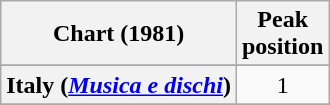<table class="wikitable sortable plainrowheaders">
<tr>
<th>Chart (1981)</th>
<th>Peak<br>position</th>
</tr>
<tr>
</tr>
<tr>
<th scope="row">Italy (<em><a href='#'>Musica e dischi</a></em>)</th>
<td style="text-align:center;">1</td>
</tr>
<tr>
</tr>
<tr>
</tr>
<tr>
</tr>
</table>
